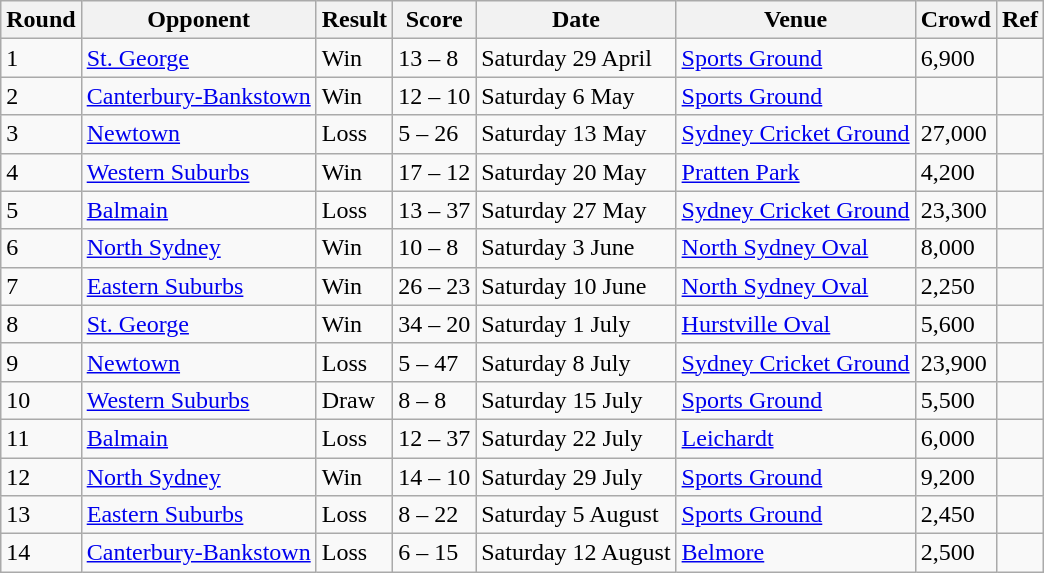<table class="wikitable" style="text-align:left;">
<tr>
<th>Round</th>
<th>Opponent</th>
<th>Result</th>
<th>Score</th>
<th>Date</th>
<th>Venue</th>
<th>Crowd</th>
<th>Ref</th>
</tr>
<tr>
<td>1</td>
<td> <a href='#'>St. George</a></td>
<td>Win</td>
<td>13 – 8</td>
<td>Saturday 29 April</td>
<td><a href='#'>Sports Ground</a></td>
<td>6,900</td>
<td></td>
</tr>
<tr>
<td>2</td>
<td> <a href='#'>Canterbury-Bankstown</a></td>
<td>Win</td>
<td>12 – 10</td>
<td>Saturday 6 May</td>
<td><a href='#'>Sports Ground</a></td>
<td></td>
<td></td>
</tr>
<tr>
<td>3</td>
<td> <a href='#'>Newtown</a></td>
<td>Loss</td>
<td>5 – 26</td>
<td>Saturday 13 May</td>
<td><a href='#'>Sydney Cricket Ground</a></td>
<td>27,000</td>
<td></td>
</tr>
<tr>
<td>4</td>
<td> <a href='#'>Western Suburbs</a></td>
<td>Win</td>
<td>17 – 12</td>
<td>Saturday 20 May</td>
<td><a href='#'>Pratten Park</a></td>
<td>4,200</td>
<td></td>
</tr>
<tr>
<td>5</td>
<td> <a href='#'>Balmain</a></td>
<td>Loss</td>
<td>13 – 37</td>
<td>Saturday 27 May</td>
<td><a href='#'>Sydney Cricket Ground</a></td>
<td>23,300</td>
<td></td>
</tr>
<tr>
<td>6</td>
<td> <a href='#'>North Sydney</a></td>
<td>Win</td>
<td>10 – 8</td>
<td>Saturday 3 June</td>
<td><a href='#'>North Sydney Oval</a></td>
<td>8,000</td>
<td></td>
</tr>
<tr>
<td>7</td>
<td> <a href='#'>Eastern Suburbs</a></td>
<td>Win</td>
<td>26 – 23</td>
<td>Saturday 10 June</td>
<td><a href='#'>North Sydney Oval</a></td>
<td>2,250</td>
<td></td>
</tr>
<tr>
<td>8</td>
<td> <a href='#'>St. George</a></td>
<td>Win</td>
<td>34 – 20</td>
<td>Saturday 1 July</td>
<td><a href='#'>Hurstville Oval</a></td>
<td>5,600</td>
<td></td>
</tr>
<tr>
<td>9</td>
<td> <a href='#'>Newtown</a></td>
<td>Loss</td>
<td>5 – 47</td>
<td>Saturday 8 July</td>
<td><a href='#'>Sydney Cricket Ground</a></td>
<td>23,900</td>
<td></td>
</tr>
<tr>
<td>10</td>
<td> <a href='#'>Western Suburbs</a></td>
<td>Draw</td>
<td>8 – 8</td>
<td>Saturday 15 July</td>
<td><a href='#'>Sports Ground</a></td>
<td>5,500</td>
<td></td>
</tr>
<tr>
<td>11</td>
<td> <a href='#'>Balmain</a></td>
<td>Loss</td>
<td>12 – 37</td>
<td>Saturday 22 July</td>
<td><a href='#'>Leichardt</a></td>
<td>6,000</td>
<td></td>
</tr>
<tr>
<td>12</td>
<td> <a href='#'>North Sydney</a></td>
<td>Win</td>
<td>14 – 10</td>
<td>Saturday 29 July</td>
<td><a href='#'>Sports Ground</a></td>
<td>9,200</td>
<td></td>
</tr>
<tr>
<td>13</td>
<td> <a href='#'>Eastern Suburbs</a></td>
<td>Loss</td>
<td>8 – 22</td>
<td>Saturday 5 August</td>
<td><a href='#'>Sports Ground</a></td>
<td>2,450</td>
<td></td>
</tr>
<tr>
<td>14</td>
<td> <a href='#'>Canterbury-Bankstown</a></td>
<td>Loss</td>
<td>6 – 15</td>
<td>Saturday 12 August</td>
<td><a href='#'>Belmore</a></td>
<td>2,500</td>
<td></td>
</tr>
</table>
